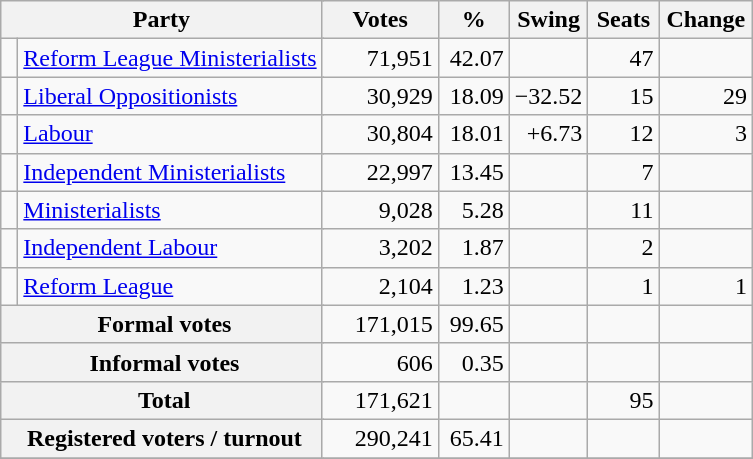<table class="wikitable" style="text-align:right; margin-bottom:0">
<tr>
<th style="width:10px;" colspan=3>Party</th>
<th style="width:70px;">Votes</th>
<th style="width:40px;">%</th>
<th style="width:40px;">Swing</th>
<th style="width:40px;">Seats</th>
<th style="width:40px;">Change</th>
</tr>
<tr>
<td> </td>
<td style="text-align:left;" colspan="2"><a href='#'>Reform League Ministerialists</a></td>
<td style="width:70px;">71,951</td>
<td style="width:40px;">42.07</td>
<td style="width:45px;"></td>
<td style="width:40px;">47</td>
<td style="width:55px;"></td>
</tr>
<tr>
<td> </td>
<td style="text-align:left;" colspan="2"><a href='#'>Liberal Oppositionists</a></td>
<td style="width:70px;">30,929</td>
<td style="width:40px;">18.09</td>
<td style="width:45px;">−32.52</td>
<td style="width:40px;">15</td>
<td style="width:55px;"> 29</td>
</tr>
<tr>
<td> </td>
<td style="text-align:left;" colspan="2"><a href='#'>Labour</a></td>
<td style="width:70px;">30,804</td>
<td style="width:40px;">18.01</td>
<td style="width:45px;">+6.73</td>
<td style="width:40px;">12</td>
<td style="width:55px;"> 3</td>
</tr>
<tr>
<td> </td>
<td style="text-align:left;" colspan="2"><a href='#'>Independent Ministerialists</a></td>
<td>22,997</td>
<td>13.45</td>
<td></td>
<td>7</td>
<td></td>
</tr>
<tr>
<td> </td>
<td style="text-align:left;" colspan="2"><a href='#'>Ministerialists</a></td>
<td>9,028</td>
<td>5.28</td>
<td></td>
<td>11</td>
<td></td>
</tr>
<tr>
<td> </td>
<td style="text-align:left;" colspan="2"><a href='#'>Independent Labour</a></td>
<td>3,202</td>
<td>1.87</td>
<td></td>
<td>2</td>
<td></td>
</tr>
<tr>
<td> </td>
<td style="text-align:left;" colspan="2"><a href='#'>Reform League</a></td>
<td style="width:70px;">2,104</td>
<td style="width:40px;">1.23</td>
<td style="width:45px;"></td>
<td style="width:40px;">1</td>
<td style="width:55px;"> 1</td>
</tr>
<tr>
<th colspan="3"> Formal votes</th>
<td>171,015</td>
<td>99.65</td>
<td></td>
<td></td>
<td></td>
</tr>
<tr>
<th colspan="3"> Informal votes</th>
<td>606</td>
<td>0.35</td>
<td></td>
<td></td>
<td></td>
</tr>
<tr>
<th colspan="3"> Total</th>
<td>171,621</td>
<td></td>
<td></td>
<td>95</td>
<td></td>
</tr>
<tr>
<th colspan="3"> Registered voters / turnout</th>
<td>290,241</td>
<td>65.41</td>
<td></td>
<td></td>
<td></td>
</tr>
<tr>
</tr>
</table>
